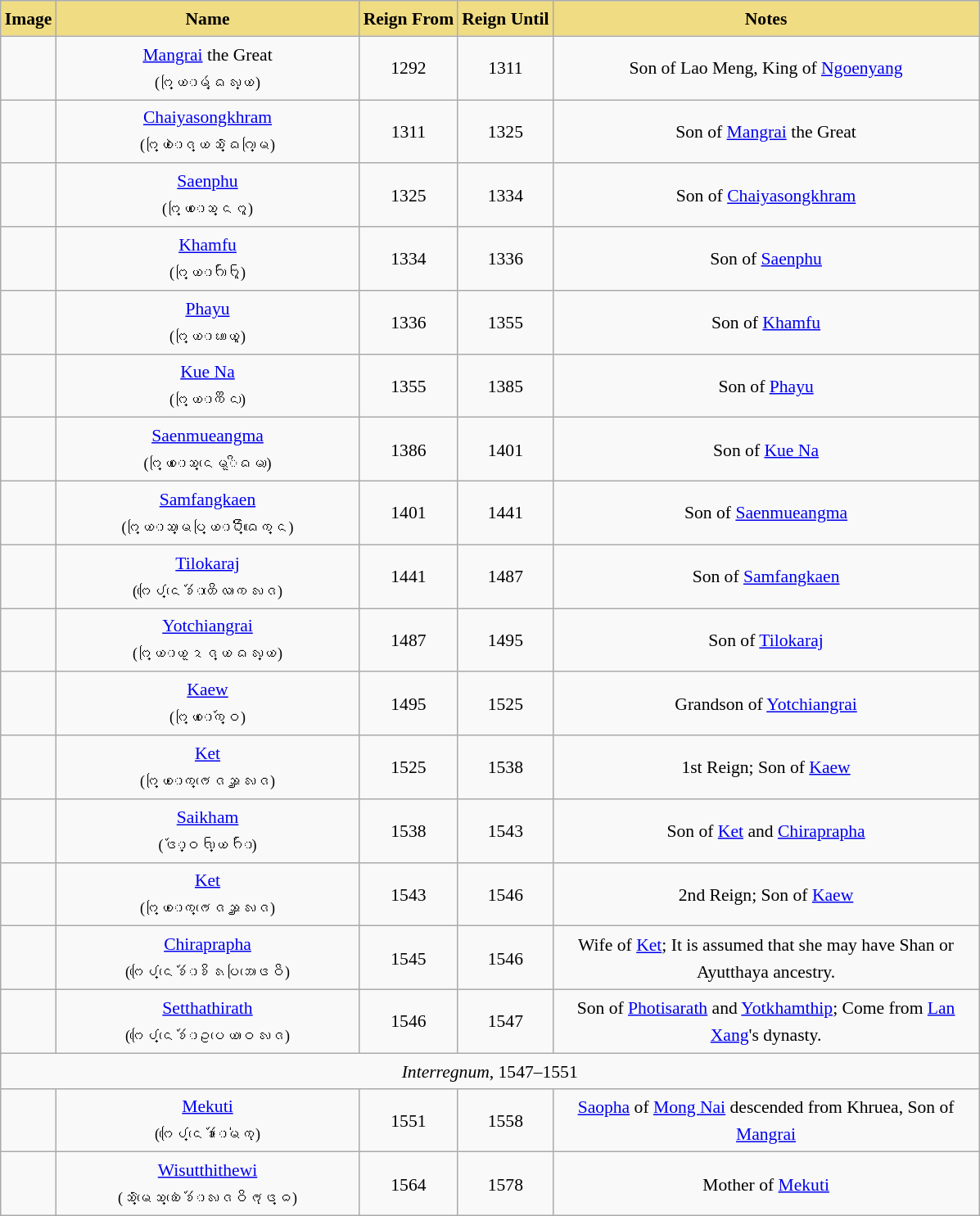<table class="wikitable" style="text-align:center; font-size:90%; line-height:22px;">
<tr bgcolor="#F0DC82" colspan=10 align="center">
<td width="20"><span><strong>Image</strong></span></td>
<td width="240"><span><strong>Name</strong></span></td>
<td><span><strong>Reign From</strong></span></td>
<td><span><strong>Reign Until</strong></span></td>
<td width="340"><span><strong>Notes</strong></span></td>
</tr>
<tr>
<td></td>
<td><a href='#'>Mangrai</a> the Great<br><small>(ᨻᩕ᩠ᨿᩣᨾᩢ᩠ᨦᩁᩣ᩠ᨿ)</small></td>
<td>1292</td>
<td>1311</td>
<td>Son of Lao Meng, King of <a href='#'>Ngoenyang</a></td>
</tr>
<tr>
<td></td>
<td><a href='#'>Chaiyasongkhram</a><br><small>(ᨻᩕ᩠ᨿᩣᨩᩱ᩠ᨿᩈᩫ᩠ᨦᨣᩕᩣ᩠ᨾ)</small></td>
<td>1311</td>
<td>1325</td>
<td>Son of <a href='#'>Mangrai</a> the Great</td>
</tr>
<tr>
<td></td>
<td><a href='#'>Saenphu</a><br><small>(ᨻᩕ᩠ᨿᩣᩈᩯ᩠ᨶᨻᩪ)</small></td>
<td>1325</td>
<td>1334</td>
<td>Son of <a href='#'>Chaiyasongkhram</a></td>
</tr>
<tr>
<td></td>
<td><a href='#'>Khamfu</a><br><small>(ᨻᩕ᩠ᨿᩣᨤᩣᩴᨼᩪ)</small></td>
<td>1334</td>
<td>1336</td>
<td>Son of <a href='#'>Saenphu</a></td>
</tr>
<tr>
<td></td>
<td><a href='#'>Phayu</a><br><small>(ᨻᩕ᩠ᨿᩣᨹᩣᨿᩪ)</small></td>
<td>1336</td>
<td>1355</td>
<td>Son of <a href='#'>Khamfu</a></td>
</tr>
<tr>
<td></td>
<td><a href='#'>Kue Na</a><br><small>(ᨻᩕ᩠ᨿᩣᨠᩨᨶᩣ)</small></td>
<td>1355</td>
<td>1385</td>
<td>Son of <a href='#'>Phayu</a></td>
</tr>
<tr>
<td></td>
<td><a href='#'>Saenmueangma</a><br><small>(ᨻᩕ᩠ᨿᩣᩈᩯ᩠ᨶᨾᩮᩬᩥᨦᨾᩣ)</small></td>
<td>1386</td>
<td>1401</td>
<td>Son of <a href='#'>Kue Na</a></td>
</tr>
<tr>
<td></td>
<td><a href='#'>Samfangkaen</a><br><small>(ᨻᩕ᩠ᨿᩣᩈᩣ᩠ᨾᨷᩕ᩠ᨿᩣᨺᩢ᩠᩵ᨦᨠᩯ᩠ᨶ)</small></td>
<td>1401</td>
<td>1441</td>
<td>Son of <a href='#'>Saenmueangma</a></td>
</tr>
<tr>
<td></td>
<td><a href='#'>Tilokaraj</a><br><small>(ᨻᩕᨸᩮ᩠ᨶᨧᩮᩢ᩶ᩣᨲᩥᩃᩮᩣᨠᩁᩣᨩ)</small></td>
<td>1441</td>
<td>1487</td>
<td>Son of <a href='#'>Samfangkaen</a></td>
</tr>
<tr>
<td></td>
<td><a href='#'>Yotchiangrai</a><br><small>(ᨻᩕ᩠ᨿᩣᨿᩬᨯᨩ᩠ᨿᨦᩁᩣ᩠ᨿ)</small></td>
<td>1487</td>
<td>1495</td>
<td>Son of <a href='#'>Tilokaraj</a></td>
</tr>
<tr>
<td></td>
<td><a href='#'>Kaew</a><br><small>(ᨻᩕ᩠ᨿᩣᨠᩯ᩠᩶ᩅ)</small></td>
<td>1495</td>
<td>1525</td>
<td>Grandson of <a href='#'>Yotchiangrai</a></td>
</tr>
<tr>
<td></td>
<td><a href='#'>Ket</a><br><small>(ᨻᩕ᩠ᨿᩣᨠᩮ᩠ᩆᨩᩮᩇᩛᩁᩣᨩ)</small></td>
<td>1525</td>
<td>1538</td>
<td>1st Reign; Son of <a href='#'>Kaew</a></td>
</tr>
<tr>
<td></td>
<td><a href='#'>Saikham</a><br><small>(ᨴ᩶ᩣ᩠ᩅᨪᩣ᩠ᨿᨤᩴᩣ)</small></td>
<td>1538</td>
<td>1543</td>
<td>Son of <a href='#'>Ket</a> and <a href='#'>Chiraprapha</a></td>
</tr>
<tr>
<td></td>
<td><a href='#'>Ket</a><br><small>(ᨻᩕ᩠ᨿᩣᨠᩮ᩠ᩆᨩᩮᩇᩛᩁᩣᨩ)</small></td>
<td>1543</td>
<td>1546</td>
<td>2nd Reign; Son of <a href='#'>Kaew</a></td>
</tr>
<tr>
<td></td>
<td><a href='#'>Chiraprapha</a><br><small>(ᨻᩕᨸᩮ᩠ᨶᨧᩮᩢ᩶ᩣᨧᩥᩁᨷᩕᨽᩣᨴᩮᩅᩦ)</small></td>
<td>1545</td>
<td>1546</td>
<td>Wife of <a href='#'>Ket</a>; It is assumed that she may have Shan or Ayutthaya ancestry.</td>
</tr>
<tr>
<td></td>
<td><a href='#'>Setthathirath</a><br><small>(ᨻᩕᨸᩮ᩠ᨶᨧᩮᩢ᩶ᩣᩏᨷᨿᩮᩣᩅᩁᩣᨩ)</small></td>
<td>1546</td>
<td>1547</td>
<td>Son of <a href='#'>Photisarath</a> and <a href='#'>Yotkhamthip</a>; Come from <a href='#'>Lan Xang</a>'s dynasty.</td>
</tr>
<tr>
<td colspan="5"><em>Interregnum</em>, 1547–1551</td>
</tr>
<tr>
<td></td>
<td><a href='#'>Mekuti</a><br><small>(ᨻᩕᨸᩮ᩠ᨶᨧᩮᩢ᩶ᩣᨾᩯ᩵ᨠᩩ)</small></td>
<td>1551</td>
<td>1558</td>
<td><a href='#'>Saopha</a> of <a href='#'>Mong Nai</a> descended from Khruea, Son of <a href='#'>Mangrai</a></td>
</tr>
<tr>
<td></td>
<td><a href='#'>Wisutthithewi</a><br><small>(ᩈᩫ᩠ᨾᩈᩮ᩠ᨫᨧᩮᩢ᩶ᩣᩁᩣᨩᩅᩥᩆᩩᨴ᩠ᨵ)</small></td>
<td>1564</td>
<td>1578</td>
<td>Mother of <a href='#'>Mekuti</a></td>
</tr>
</table>
